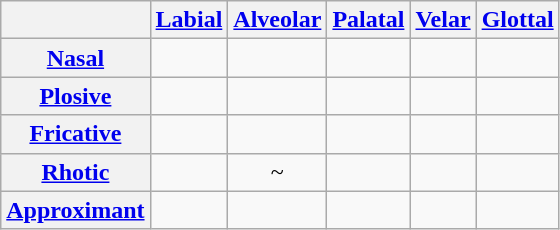<table class="wikitable" style="text-align: center;">
<tr>
<th></th>
<th><a href='#'>Labial</a></th>
<th><a href='#'>Alveolar</a></th>
<th><a href='#'>Palatal</a></th>
<th><a href='#'>Velar</a></th>
<th><a href='#'>Glottal</a></th>
</tr>
<tr>
<th><a href='#'>Nasal</a></th>
<td></td>
<td></td>
<td></td>
<td></td>
<td></td>
</tr>
<tr>
<th><a href='#'>Plosive</a></th>
<td> </td>
<td> </td>
<td></td>
<td> </td>
<td></td>
</tr>
<tr>
<th><a href='#'>Fricative</a></th>
<td></td>
<td></td>
<td></td>
<td></td>
<td></td>
</tr>
<tr>
<th><a href='#'>Rhotic</a></th>
<td></td>
<td>~</td>
<td></td>
<td></td>
<td></td>
</tr>
<tr>
<th><a href='#'>Approximant</a></th>
<td></td>
<td></td>
<td></td>
<td></td>
<td></td>
</tr>
</table>
